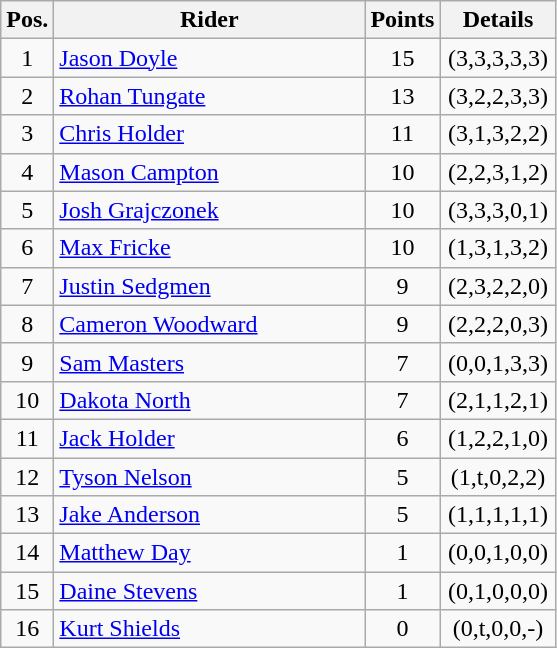<table class=wikitable>
<tr>
<th width=25px>Pos.</th>
<th width=200px>Rider</th>
<th width=40px>Points</th>
<th width=70px>Details</th>
</tr>
<tr align=center >
<td>1</td>
<td align=left><a href='#'>Jason Doyle</a></td>
<td>15</td>
<td>(3,3,3,3,3)</td>
</tr>
<tr align=center >
<td>2</td>
<td align=left><a href='#'>Rohan Tungate</a></td>
<td>13</td>
<td>(3,2,2,3,3)</td>
</tr>
<tr align=center >
<td>3</td>
<td align=left><a href='#'>Chris Holder</a></td>
<td>11</td>
<td>(3,1,3,2,2)</td>
</tr>
<tr align=center >
<td>4</td>
<td align=left><a href='#'>Mason Campton</a></td>
<td>10</td>
<td>(2,2,3,1,2)</td>
</tr>
<tr align=center >
<td>5</td>
<td align=left><a href='#'>Josh Grajczonek</a></td>
<td>10</td>
<td>(3,3,3,0,1)</td>
</tr>
<tr align=center >
<td>6</td>
<td align=left><a href='#'>Max Fricke</a></td>
<td>10</td>
<td>(1,3,1,3,2)</td>
</tr>
<tr align=center >
<td>7</td>
<td align=left><a href='#'>Justin Sedgmen</a></td>
<td>9</td>
<td>(2,3,2,2,0)</td>
</tr>
<tr align=center>
<td>8</td>
<td align=left><a href='#'>Cameron Woodward</a></td>
<td>9</td>
<td>(2,2,2,0,3)</td>
</tr>
<tr align=center>
<td>9</td>
<td align=left><a href='#'>Sam Masters</a></td>
<td>7</td>
<td>(0,0,1,3,3)</td>
</tr>
<tr align=center>
<td>10</td>
<td align=left><a href='#'>Dakota North</a></td>
<td>7</td>
<td>(2,1,1,2,1)</td>
</tr>
<tr align=center>
<td>11</td>
<td align=left><a href='#'>Jack Holder</a></td>
<td>6</td>
<td>(1,2,2,1,0)</td>
</tr>
<tr align=center>
<td>12</td>
<td align=left><a href='#'>Tyson Nelson</a></td>
<td>5</td>
<td>(1,t,0,2,2)</td>
</tr>
<tr align=center>
<td>13</td>
<td align=left><a href='#'>Jake Anderson</a></td>
<td>5</td>
<td>(1,1,1,1,1)</td>
</tr>
<tr align=center>
<td>14</td>
<td align=left><a href='#'>Matthew Day</a></td>
<td>1</td>
<td>(0,0,1,0,0)</td>
</tr>
<tr align=center>
<td>15</td>
<td align=left><a href='#'>Daine Stevens</a></td>
<td>1</td>
<td>(0,1,0,0,0)</td>
</tr>
<tr align=center>
<td>16</td>
<td align=left><a href='#'>Kurt Shields</a></td>
<td>0</td>
<td>(0,t,0,0,-)</td>
</tr>
</table>
